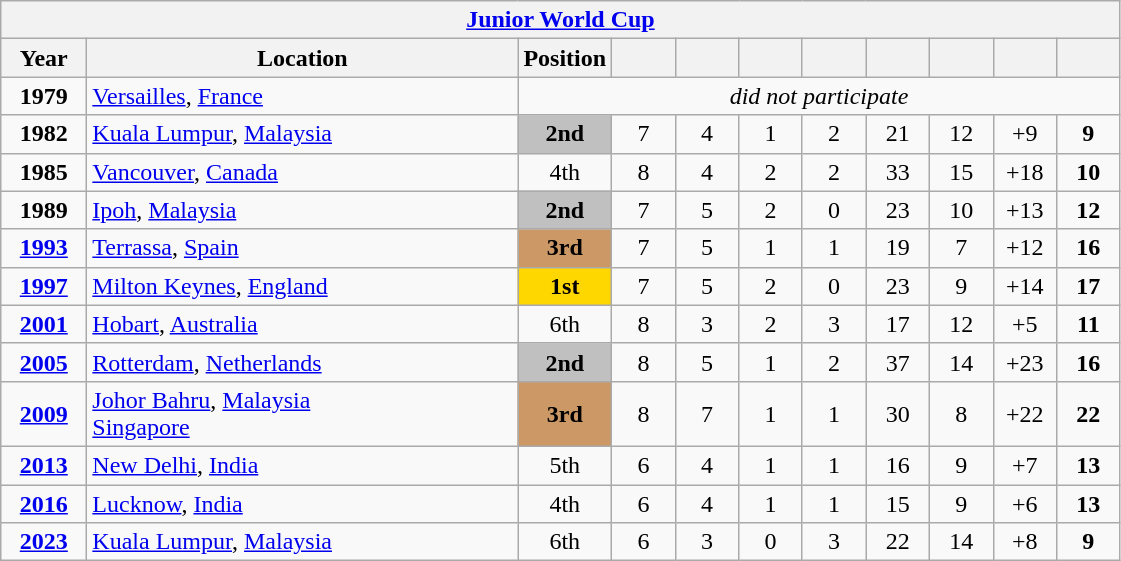<table class="wikitable" style="text-align: center;">
<tr>
<th colspan=11><a href='#'>Junior World Cup</a></th>
</tr>
<tr>
<th style="width: 50px;">Year</th>
<th style="width: 280px;">Location</th>
<th style="width: 50px;">Position</th>
<th style="width: 35px;"></th>
<th style="width: 35px;"></th>
<th style="width: 35px;"></th>
<th style="width: 35px;"></th>
<th style="width: 35px;"></th>
<th style="width: 35px;"></th>
<th style="width: 35px;"></th>
<th style="width: 35px;"></th>
</tr>
<tr>
<td><strong>1979</strong></td>
<td style="text-align: left;"> <a href='#'>Versailles</a>, <a href='#'>France</a></td>
<td colspan=9><em>did not participate</em></td>
</tr>
<tr>
<td><strong>1982</strong></td>
<td style="text-align: left;"> <a href='#'>Kuala Lumpur</a>, <a href='#'>Malaysia</a></td>
<td style="background-color: silver"><strong>2nd</strong></td>
<td>7</td>
<td>4</td>
<td>1</td>
<td>2</td>
<td>21</td>
<td>12</td>
<td>+9</td>
<td><strong>9</strong></td>
</tr>
<tr>
<td><strong>1985</strong></td>
<td style="text-align: left;"> <a href='#'>Vancouver</a>, <a href='#'>Canada</a></td>
<td>4th</td>
<td>8</td>
<td>4</td>
<td>2</td>
<td>2</td>
<td>33</td>
<td>15</td>
<td>+18</td>
<td><strong>10</strong></td>
</tr>
<tr>
<td><strong>1989</strong></td>
<td style="text-align: left;"> <a href='#'>Ipoh</a>, <a href='#'>Malaysia</a></td>
<td style="background-color: silver"><strong>2nd</strong></td>
<td>7</td>
<td>5</td>
<td>2</td>
<td>0</td>
<td>23</td>
<td>10</td>
<td>+13</td>
<td><strong>12</strong></td>
</tr>
<tr>
<td><strong><a href='#'>1993</a></strong></td>
<td style="text-align: left;"> <a href='#'>Terrassa</a>, <a href='#'>Spain</a></td>
<td style="background-color: #cc9966"><strong>3rd</strong></td>
<td>7</td>
<td>5</td>
<td>1</td>
<td>1</td>
<td>19</td>
<td>7</td>
<td>+12</td>
<td><strong>16</strong></td>
</tr>
<tr>
<td><strong><a href='#'>1997</a></strong></td>
<td style="text-align: left;"> <a href='#'>Milton Keynes</a>, <a href='#'>England</a></td>
<td style="background-color: gold"><strong>1st</strong></td>
<td>7</td>
<td>5</td>
<td>2</td>
<td>0</td>
<td>23</td>
<td>9</td>
<td>+14</td>
<td><strong>17</strong></td>
</tr>
<tr>
<td><strong><a href='#'>2001</a></strong></td>
<td style="text-align: left;"> <a href='#'>Hobart</a>, <a href='#'>Australia</a></td>
<td>6th</td>
<td>8</td>
<td>3</td>
<td>2</td>
<td>3</td>
<td>17</td>
<td>12</td>
<td>+5</td>
<td><strong>11</strong></td>
</tr>
<tr>
<td><strong><a href='#'>2005</a></strong></td>
<td style="text-align: left;"> <a href='#'>Rotterdam</a>, <a href='#'>Netherlands</a></td>
<td style="background-color: silver"><strong>2nd</strong></td>
<td>8</td>
<td>5</td>
<td>1</td>
<td>2</td>
<td>37</td>
<td>14</td>
<td>+23</td>
<td><strong>16</strong></td>
</tr>
<tr>
<td><strong><a href='#'>2009</a></strong></td>
<td style="text-align: left;"> <a href='#'>Johor Bahru</a>, <a href='#'>Malaysia</a><br> <a href='#'>Singapore</a></td>
<td style="background-color: #cc9966"><strong>3rd</strong></td>
<td>8</td>
<td>7</td>
<td>1</td>
<td>1</td>
<td>30</td>
<td>8</td>
<td>+22</td>
<td><strong>22</strong></td>
</tr>
<tr>
<td><strong><a href='#'>2013</a></strong></td>
<td style="text-align: left;"> <a href='#'>New Delhi</a>, <a href='#'>India</a></td>
<td>5th</td>
<td>6</td>
<td>4</td>
<td>1</td>
<td>1</td>
<td>16</td>
<td>9</td>
<td>+7</td>
<td><strong>13</strong></td>
</tr>
<tr>
<td><strong><a href='#'>2016</a></strong></td>
<td style="text-align: left;"> <a href='#'>Lucknow</a>, <a href='#'>India</a></td>
<td>4th</td>
<td>6</td>
<td>4</td>
<td>1</td>
<td>1</td>
<td>15</td>
<td>9</td>
<td>+6</td>
<td><strong>13</strong></td>
</tr>
<tr>
<td><strong><a href='#'>2023</a></strong></td>
<td style="text-align: left;"> <a href='#'>Kuala Lumpur</a>, <a href='#'>Malaysia</a></td>
<td>6th</td>
<td>6</td>
<td>3</td>
<td>0</td>
<td>3</td>
<td>22</td>
<td>14</td>
<td>+8</td>
<td><strong>9</strong></td>
</tr>
</table>
